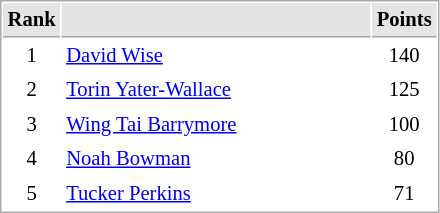<table cellspacing="1" cellpadding="3" style="border:1px solid #AAAAAA;font-size:86%">
<tr bgcolor="#E4E4E4">
<th style="border-bottom:1px solid #AAAAAA" width=10>Rank</th>
<th style="border-bottom:1px solid #AAAAAA" width=200></th>
<th style="border-bottom:1px solid #AAAAAA" width=20>Points</th>
</tr>
<tr>
<td style="text-align:center;">1</td>
<td> <a href='#'>David Wise</a></td>
<td align=center>140</td>
</tr>
<tr>
<td style="text-align:center;">2</td>
<td> <a href='#'>Torin Yater-Wallace</a></td>
<td align=center>125</td>
</tr>
<tr>
<td style="text-align:center;">3</td>
<td> <a href='#'>Wing Tai Barrymore</a></td>
<td align=center>100</td>
</tr>
<tr>
<td style="text-align:center;">4</td>
<td> <a href='#'>Noah Bowman</a></td>
<td align=center>80</td>
</tr>
<tr>
<td style="text-align:center;">5</td>
<td> <a href='#'>Tucker Perkins</a></td>
<td align=center>71</td>
</tr>
</table>
